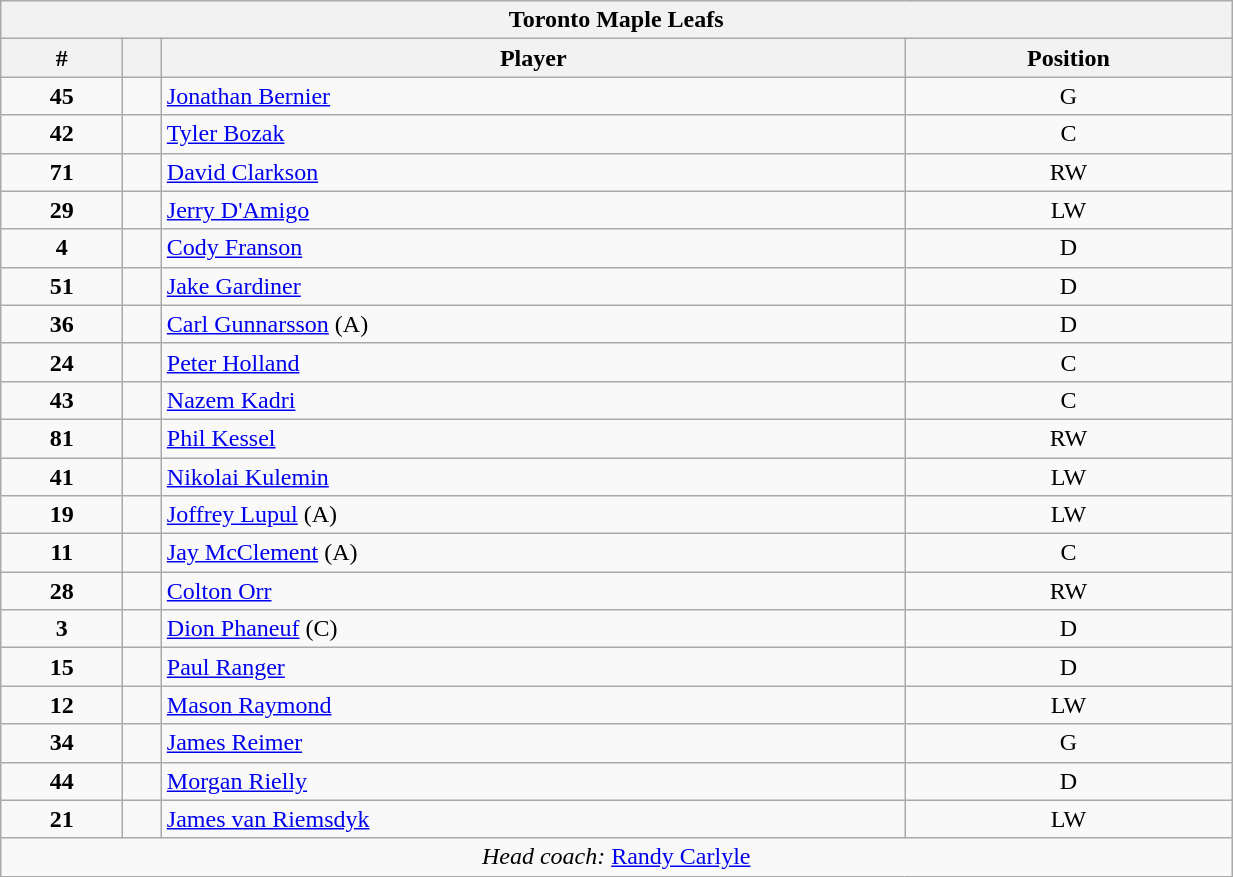<table class="wikitable" style="width:65%; text-align:center;">
<tr>
<th colspan=4>Toronto Maple Leafs</th>
</tr>
<tr>
<th>#</th>
<th></th>
<th>Player</th>
<th>Position</th>
</tr>
<tr>
<td><strong>45</strong></td>
<td align=center></td>
<td align=left><a href='#'>Jonathan Bernier</a></td>
<td>G</td>
</tr>
<tr>
<td><strong>42</strong></td>
<td align=center></td>
<td align=left><a href='#'>Tyler Bozak</a></td>
<td>C</td>
</tr>
<tr>
<td><strong>71</strong></td>
<td align=center></td>
<td align=left><a href='#'>David Clarkson</a></td>
<td>RW</td>
</tr>
<tr>
<td><strong>29</strong></td>
<td align=center></td>
<td align=left><a href='#'>Jerry D'Amigo</a></td>
<td>LW</td>
</tr>
<tr>
<td><strong>4</strong></td>
<td align=center></td>
<td align=left><a href='#'>Cody Franson</a></td>
<td>D</td>
</tr>
<tr>
<td><strong>51</strong></td>
<td align=center></td>
<td align=left><a href='#'>Jake Gardiner</a></td>
<td>D</td>
</tr>
<tr>
<td><strong>36</strong></td>
<td align=center></td>
<td align=left><a href='#'>Carl Gunnarsson</a> (A)</td>
<td>D</td>
</tr>
<tr>
<td><strong>24</strong></td>
<td align=center></td>
<td align=left><a href='#'>Peter Holland</a></td>
<td>C</td>
</tr>
<tr>
<td><strong>43</strong></td>
<td align=center></td>
<td align=left><a href='#'>Nazem Kadri</a></td>
<td>C</td>
</tr>
<tr>
<td><strong>81</strong></td>
<td align=center></td>
<td align=left><a href='#'>Phil Kessel</a></td>
<td>RW</td>
</tr>
<tr>
<td><strong>41</strong></td>
<td align=center></td>
<td align=left><a href='#'>Nikolai Kulemin</a></td>
<td>LW</td>
</tr>
<tr>
<td><strong>19</strong></td>
<td align=center></td>
<td align=left><a href='#'>Joffrey Lupul</a> (A)</td>
<td>LW</td>
</tr>
<tr>
<td><strong>11</strong></td>
<td align=center></td>
<td align=left><a href='#'>Jay McClement</a> (A)</td>
<td>C</td>
</tr>
<tr>
<td><strong>28</strong></td>
<td align=center></td>
<td align=left><a href='#'>Colton Orr</a></td>
<td>RW</td>
</tr>
<tr>
<td><strong>3</strong></td>
<td align=center></td>
<td align=left><a href='#'>Dion Phaneuf</a> (C)</td>
<td>D</td>
</tr>
<tr>
<td><strong>15</strong></td>
<td align=center></td>
<td align=left><a href='#'>Paul Ranger</a></td>
<td>D</td>
</tr>
<tr>
<td><strong>12</strong></td>
<td align=center></td>
<td align=left><a href='#'>Mason Raymond</a></td>
<td>LW</td>
</tr>
<tr>
<td><strong>34</strong></td>
<td align=center></td>
<td align=left><a href='#'>James Reimer</a></td>
<td>G</td>
</tr>
<tr>
<td><strong>44</strong></td>
<td align=center></td>
<td align=left><a href='#'>Morgan Rielly</a></td>
<td>D</td>
</tr>
<tr>
<td><strong>21</strong></td>
<td align=center></td>
<td align=left><a href='#'>James van Riemsdyk</a></td>
<td>LW</td>
</tr>
<tr>
<td colspan=4><em>Head coach:</em>  <a href='#'>Randy Carlyle</a></td>
</tr>
</table>
